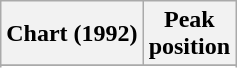<table class="wikitable sortable">
<tr>
<th align="left">Chart (1992)</th>
<th align="center">Peak<br>position</th>
</tr>
<tr>
</tr>
<tr>
</tr>
</table>
